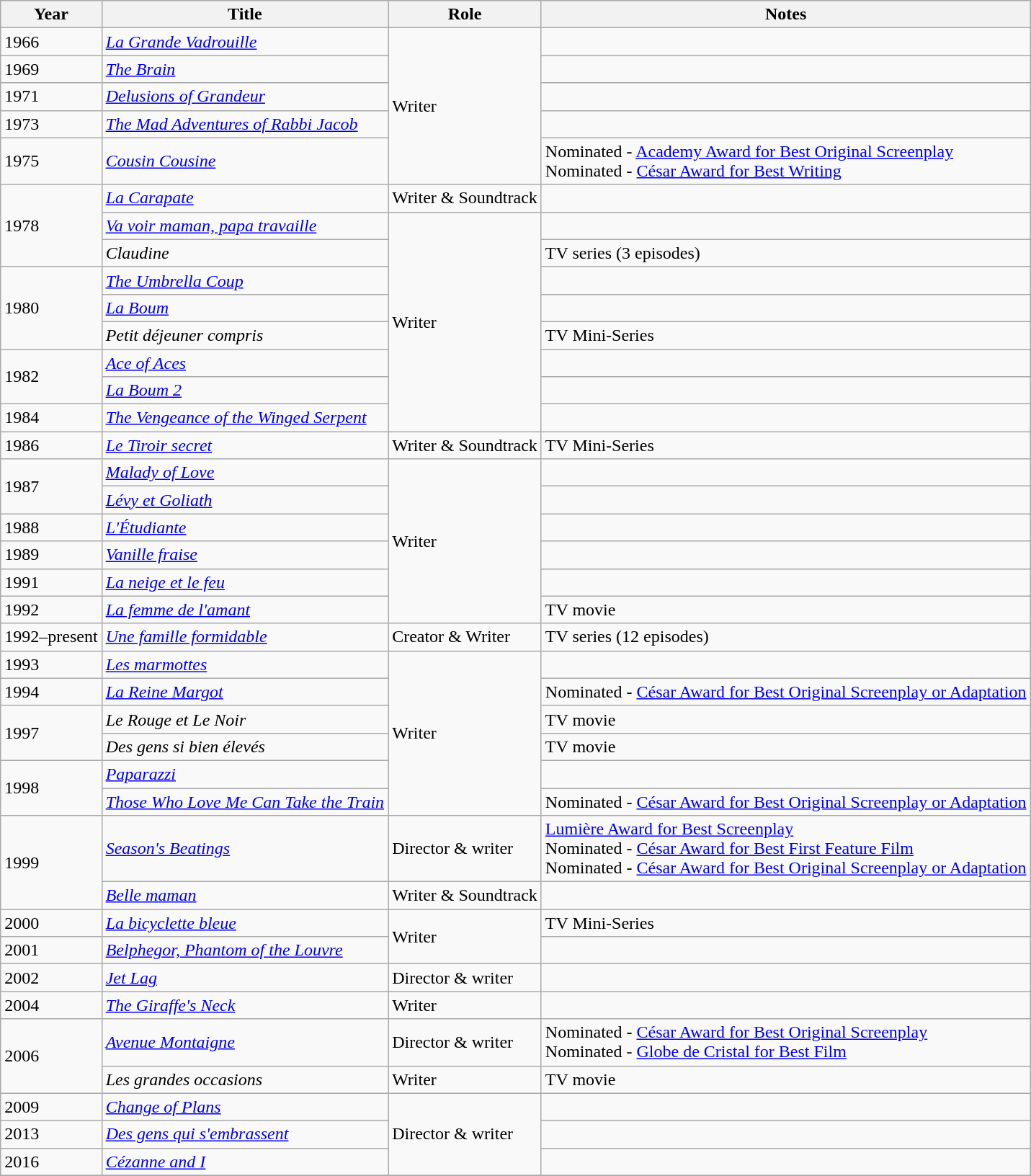<table class="wikitable sortable">
<tr>
<th>Year</th>
<th>Title</th>
<th>Role</th>
<th class="unsortable">Notes</th>
</tr>
<tr>
<td>1966</td>
<td><em><a href='#'>La Grande Vadrouille</a></em></td>
<td rowspan=5>Writer</td>
<td></td>
</tr>
<tr>
<td>1969</td>
<td><em><a href='#'>The Brain</a></em></td>
<td></td>
</tr>
<tr>
<td>1971</td>
<td><em><a href='#'>Delusions of Grandeur</a></em></td>
<td></td>
</tr>
<tr>
<td>1973</td>
<td><em><a href='#'>The Mad Adventures of Rabbi Jacob</a></em></td>
<td></td>
</tr>
<tr>
<td>1975</td>
<td><em><a href='#'>Cousin Cousine</a></em></td>
<td>Nominated - <a href='#'>Academy Award for Best Original Screenplay</a><br>Nominated - <a href='#'>César Award for Best Writing</a></td>
</tr>
<tr>
<td rowspan=3>1978</td>
<td><em><a href='#'>La Carapate</a></em></td>
<td>Writer & Soundtrack</td>
<td></td>
</tr>
<tr>
<td><em><a href='#'>Va voir maman, papa travaille</a></em></td>
<td rowspan=8>Writer</td>
<td></td>
</tr>
<tr>
<td><em>Claudine</em></td>
<td>TV series (3 episodes)</td>
</tr>
<tr>
<td rowspan=3>1980</td>
<td><em><a href='#'>The Umbrella Coup</a></em></td>
<td></td>
</tr>
<tr>
<td><em><a href='#'>La Boum</a></em></td>
<td></td>
</tr>
<tr>
<td><em>Petit déjeuner compris</em></td>
<td>TV Mini-Series</td>
</tr>
<tr>
<td rowspan=2>1982</td>
<td><em><a href='#'>Ace of Aces</a></em></td>
<td></td>
</tr>
<tr>
<td><em><a href='#'>La Boum 2</a></em></td>
<td></td>
</tr>
<tr>
<td>1984</td>
<td><em><a href='#'>The Vengeance of the Winged Serpent</a></em></td>
<td></td>
</tr>
<tr>
<td>1986</td>
<td><em><a href='#'>Le Tiroir secret</a></em></td>
<td>Writer & Soundtrack</td>
<td>TV Mini-Series</td>
</tr>
<tr>
<td rowspan=2>1987</td>
<td><em><a href='#'>Malady of Love</a></em></td>
<td rowspan=6>Writer</td>
<td></td>
</tr>
<tr>
<td><em><a href='#'>Lévy et Goliath</a></em></td>
<td></td>
</tr>
<tr>
<td>1988</td>
<td><em><a href='#'>L'Étudiante</a></em></td>
<td></td>
</tr>
<tr>
<td>1989</td>
<td><em><a href='#'>Vanille fraise</a></em></td>
<td></td>
</tr>
<tr>
<td>1991</td>
<td><em><a href='#'>La neige et le feu</a></em></td>
<td></td>
</tr>
<tr>
<td>1992</td>
<td><em><a href='#'>La femme de l'amant</a></em></td>
<td>TV movie</td>
</tr>
<tr>
<td>1992–present</td>
<td><em><a href='#'>Une famille formidable</a></em></td>
<td>Creator & Writer</td>
<td>TV series (12 episodes)</td>
</tr>
<tr>
<td>1993</td>
<td><em><a href='#'>Les marmottes</a></em></td>
<td rowspan=6>Writer</td>
<td></td>
</tr>
<tr>
<td>1994</td>
<td><em><a href='#'>La Reine Margot</a></em></td>
<td>Nominated - <a href='#'>César Award for Best Original Screenplay or Adaptation</a></td>
</tr>
<tr>
<td rowspan=2>1997</td>
<td><em>Le Rouge et Le Noir</em></td>
<td>TV movie</td>
</tr>
<tr>
<td><em>Des gens si bien élevés</em></td>
<td>TV movie</td>
</tr>
<tr>
<td rowspan=2>1998</td>
<td><em><a href='#'>Paparazzi</a></em></td>
<td></td>
</tr>
<tr>
<td><em><a href='#'>Those Who Love Me Can Take the Train</a></em></td>
<td>Nominated - <a href='#'>César Award for Best Original Screenplay or Adaptation</a></td>
</tr>
<tr>
<td rowspan=2>1999</td>
<td><em><a href='#'>Season's Beatings</a></em></td>
<td>Director & writer</td>
<td><a href='#'>Lumière Award for Best Screenplay</a><br>Nominated - <a href='#'>César Award for Best First Feature Film</a><br>Nominated - <a href='#'>César Award for Best Original Screenplay or Adaptation</a></td>
</tr>
<tr>
<td><em><a href='#'>Belle maman</a></em></td>
<td>Writer & Soundtrack</td>
<td></td>
</tr>
<tr>
<td>2000</td>
<td><em><a href='#'>La bicyclette bleue</a></em></td>
<td rowspan=2>Writer</td>
<td>TV Mini-Series</td>
</tr>
<tr>
<td>2001</td>
<td><em><a href='#'>Belphegor, Phantom of the Louvre</a></em></td>
<td></td>
</tr>
<tr>
<td>2002</td>
<td><em><a href='#'>Jet Lag</a></em></td>
<td>Director & writer</td>
<td></td>
</tr>
<tr>
<td>2004</td>
<td><em><a href='#'>The Giraffe's Neck</a></em></td>
<td>Writer</td>
<td></td>
</tr>
<tr>
<td rowspan=2>2006</td>
<td><em><a href='#'>Avenue Montaigne</a></em></td>
<td>Director & writer</td>
<td>Nominated - <a href='#'>César Award for Best Original Screenplay</a><br>Nominated - <a href='#'>Globe de Cristal for Best Film</a></td>
</tr>
<tr>
<td><em>Les grandes occasions</em></td>
<td>Writer</td>
<td>TV movie</td>
</tr>
<tr>
<td>2009</td>
<td><em><a href='#'>Change of Plans</a></em></td>
<td rowspan=3>Director & writer</td>
<td></td>
</tr>
<tr>
<td>2013</td>
<td><em><a href='#'>Des gens qui s'embrassent</a></em></td>
<td></td>
</tr>
<tr>
<td>2016</td>
<td><em><a href='#'>Cézanne and I</a></em></td>
<td></td>
</tr>
<tr>
</tr>
</table>
